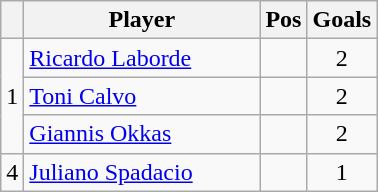<table class="wikitable">
<tr>
<th></th>
<th style="width:150px;">Player</th>
<th>Pos</th>
<th>Goals</th>
</tr>
<tr>
<td style="text-align:center;" rowspan="3">1</td>
<td> <a href='#'>Ricardo Laborde</a></td>
<td align=center></td>
<td align=center>2</td>
</tr>
<tr>
<td> <a href='#'>Toni Calvo</a></td>
<td align=center></td>
<td align=center>2</td>
</tr>
<tr>
<td> <a href='#'>Giannis Okkas</a></td>
<td align=center></td>
<td align=center>2</td>
</tr>
<tr>
<td align=center>4</td>
<td> <a href='#'>Juliano Spadacio</a></td>
<td align=center></td>
<td align=center>1</td>
</tr>
</table>
